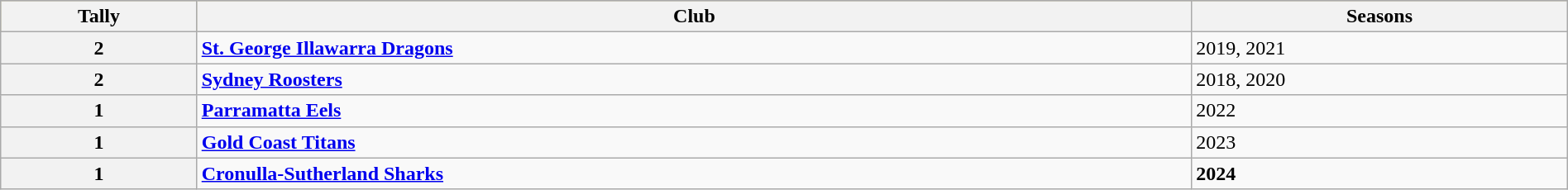<table class="wikitable" style="width:100%;">
<tr style="background:#bdb76b;">
<th>Tally</th>
<th>Club</th>
<th>Seasons</th>
</tr>
<tr>
<th>2</th>
<td> <strong><a href='#'>St. George Illawarra Dragons</a></strong></td>
<td>2019, 2021</td>
</tr>
<tr>
<th>2</th>
<td> <strong><a href='#'>Sydney Roosters</a></strong></td>
<td>2018, 2020</td>
</tr>
<tr>
<th>1</th>
<td> <strong><a href='#'>Parramatta Eels</a></strong></td>
<td>2022</td>
</tr>
<tr>
<th>1</th>
<td> <strong><a href='#'>Gold Coast Titans</a></strong></td>
<td>2023</td>
</tr>
<tr>
<th>1</th>
<td> <strong><a href='#'>Cronulla-Sutherland Sharks</a></strong></td>
<td><strong>2024</strong></td>
</tr>
</table>
